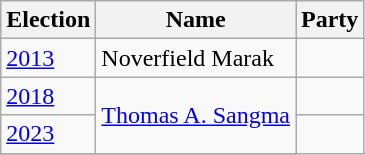<table class="wikitable sortable">
<tr>
<th>Election</th>
<th>Name</th>
<th colspan=2>Party</th>
</tr>
<tr>
<td><a href='#'>2013</a></td>
<td>Noverfield Marak</td>
<td></td>
</tr>
<tr>
<td><a href='#'>2018</a></td>
<td rowspan=2><a href='#'>Thomas A. Sangma</a></td>
<td></td>
</tr>
<tr>
<td><a href='#'>2023</a></td>
</tr>
<tr>
</tr>
</table>
